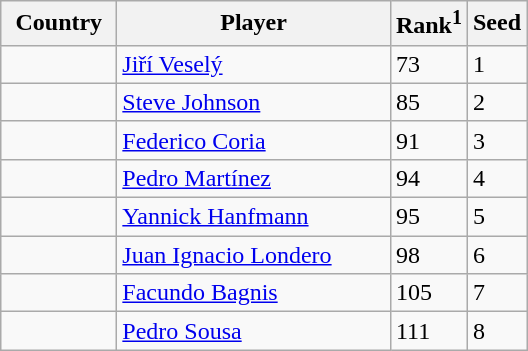<table class="sortable wikitable">
<tr>
<th width="70">Country</th>
<th width="175">Player</th>
<th>Rank<sup>1</sup></th>
<th>Seed</th>
</tr>
<tr>
<td></td>
<td><a href='#'>Jiří Veselý</a></td>
<td>73</td>
<td>1</td>
</tr>
<tr>
<td></td>
<td><a href='#'>Steve Johnson</a></td>
<td>85</td>
<td>2</td>
</tr>
<tr>
<td></td>
<td><a href='#'>Federico Coria</a></td>
<td>91</td>
<td>3</td>
</tr>
<tr>
<td></td>
<td><a href='#'>Pedro Martínez</a></td>
<td>94</td>
<td>4</td>
</tr>
<tr>
<td></td>
<td><a href='#'>Yannick Hanfmann</a></td>
<td>95</td>
<td>5</td>
</tr>
<tr>
<td></td>
<td><a href='#'>Juan Ignacio Londero</a></td>
<td>98</td>
<td>6</td>
</tr>
<tr>
<td></td>
<td><a href='#'>Facundo Bagnis</a></td>
<td>105</td>
<td>7</td>
</tr>
<tr>
<td></td>
<td><a href='#'>Pedro Sousa</a></td>
<td>111</td>
<td>8</td>
</tr>
</table>
